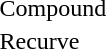<table>
<tr>
<td>Compound</td>
<td></td>
<td></td>
<td></td>
</tr>
<tr>
<td>Recurve</td>
<td></td>
<td></td>
<td></td>
</tr>
<tr>
</tr>
</table>
